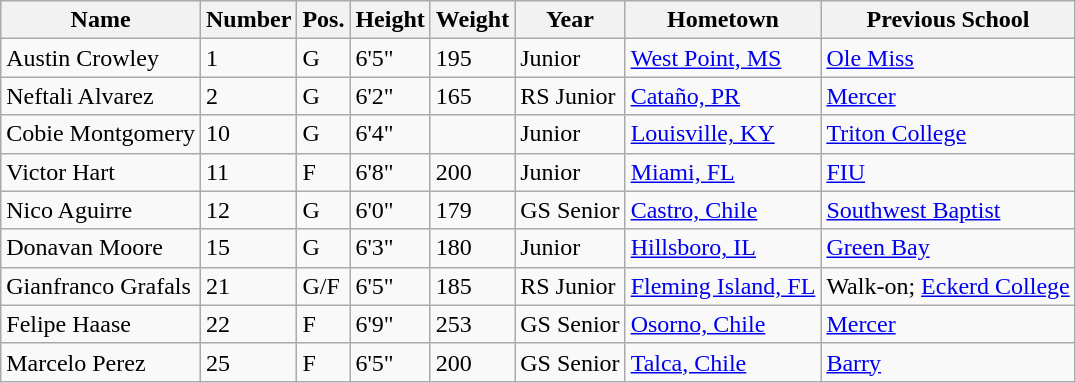<table class="wikitable sortable" border="1">
<tr>
<th>Name</th>
<th>Number</th>
<th>Pos.</th>
<th>Height</th>
<th>Weight</th>
<th>Year</th>
<th>Hometown</th>
<th class="unsortable">Previous School</th>
</tr>
<tr>
<td>Austin Crowley</td>
<td>1</td>
<td>G</td>
<td>6'5"</td>
<td>195</td>
<td>Junior</td>
<td><a href='#'>West Point, MS</a></td>
<td><a href='#'>Ole Miss</a></td>
</tr>
<tr>
<td>Neftali Alvarez</td>
<td>2</td>
<td>G</td>
<td>6'2"</td>
<td>165</td>
<td>RS Junior</td>
<td><a href='#'>Cataño, PR</a></td>
<td><a href='#'>Mercer</a></td>
</tr>
<tr>
<td>Cobie Montgomery</td>
<td>10</td>
<td>G</td>
<td>6'4"</td>
<td></td>
<td>Junior</td>
<td><a href='#'>Louisville, KY</a></td>
<td><a href='#'>Triton College</a></td>
</tr>
<tr>
<td>Victor Hart</td>
<td>11</td>
<td>F</td>
<td>6'8"</td>
<td>200</td>
<td>Junior</td>
<td><a href='#'>Miami, FL</a></td>
<td><a href='#'>FIU</a></td>
</tr>
<tr>
<td>Nico Aguirre</td>
<td>12</td>
<td>G</td>
<td>6'0"</td>
<td>179</td>
<td>GS Senior</td>
<td><a href='#'>Castro, Chile</a></td>
<td><a href='#'>Southwest Baptist</a></td>
</tr>
<tr>
<td>Donavan Moore</td>
<td>15</td>
<td>G</td>
<td>6'3"</td>
<td>180</td>
<td>Junior</td>
<td><a href='#'>Hillsboro, IL</a></td>
<td><a href='#'>Green Bay</a></td>
</tr>
<tr>
<td>Gianfranco Grafals</td>
<td>21</td>
<td>G/F</td>
<td>6'5"</td>
<td>185</td>
<td>RS Junior</td>
<td><a href='#'>Fleming Island, FL</a></td>
<td>Walk-on; <a href='#'>Eckerd College</a></td>
</tr>
<tr>
<td>Felipe Haase</td>
<td>22</td>
<td>F</td>
<td>6'9"</td>
<td>253</td>
<td>GS Senior</td>
<td><a href='#'>Osorno, Chile</a></td>
<td><a href='#'>Mercer</a></td>
</tr>
<tr>
<td>Marcelo Perez</td>
<td>25</td>
<td>F</td>
<td>6'5"</td>
<td>200</td>
<td>GS Senior</td>
<td><a href='#'>Talca, Chile</a></td>
<td><a href='#'>Barry</a></td>
</tr>
</table>
